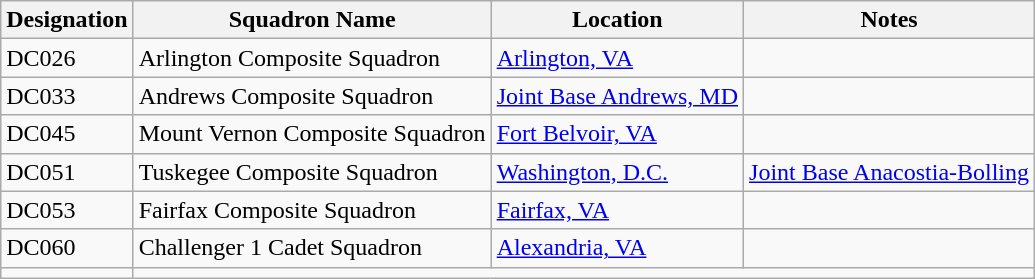<table class="wikitable">
<tr>
<th>Designation </th>
<th>Squadron Name</th>
<th>Location</th>
<th>Notes</th>
</tr>
<tr>
<td>DC026</td>
<td>Arlington Composite Squadron</td>
<td><a href='#'>Arlington, VA</a></td>
<td></td>
</tr>
<tr>
<td>DC033</td>
<td>Andrews Composite Squadron</td>
<td><a href='#'>Joint Base Andrews, MD</a></td>
<td></td>
</tr>
<tr>
<td>DC045</td>
<td>Mount Vernon Composite Squadron</td>
<td><a href='#'>Fort Belvoir, VA</a></td>
<td></td>
</tr>
<tr>
<td>DC051</td>
<td>Tuskegee Composite Squadron</td>
<td><a href='#'>Washington, D.C.</a></td>
<td><a href='#'>Joint Base Anacostia-Bolling</a></td>
</tr>
<tr>
<td>DC053</td>
<td>Fairfax Composite Squadron</td>
<td><a href='#'>Fairfax, VA</a></td>
<td></td>
</tr>
<tr>
<td>DC060</td>
<td>Challenger 1 Cadet Squadron</td>
<td><a href='#'>Alexandria, VA</a></td>
<td></td>
</tr>
<tr>
<td></td>
</tr>
</table>
